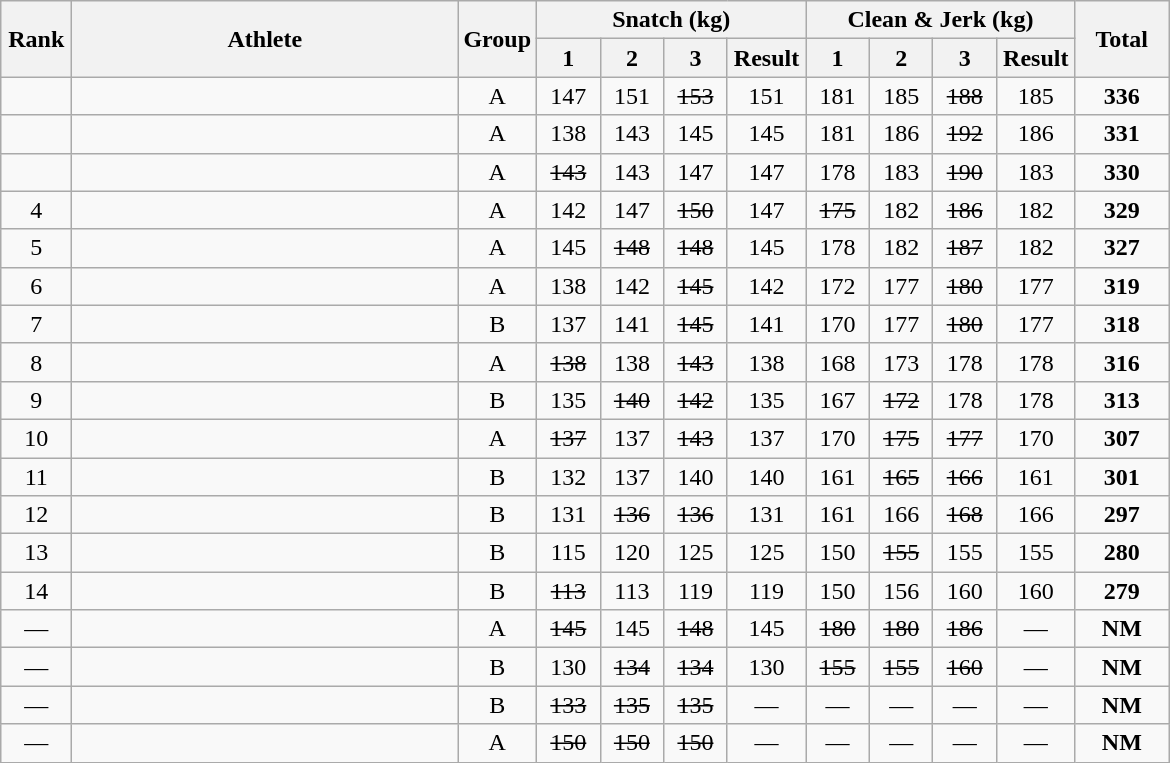<table class = "wikitable" style="text-align:center;">
<tr>
<th rowspan=2 width=40>Rank</th>
<th rowspan=2 width=250>Athlete</th>
<th rowspan=2 width=40>Group</th>
<th colspan=4>Snatch (kg)</th>
<th colspan=4>Clean & Jerk (kg)</th>
<th rowspan=2 width=55>Total</th>
</tr>
<tr>
<th width=35>1</th>
<th width=35>2</th>
<th width=35>3</th>
<th width=45>Result</th>
<th width=35>1</th>
<th width=35>2</th>
<th width=35>3</th>
<th width=45>Result</th>
</tr>
<tr>
<td></td>
<td align=left></td>
<td>A</td>
<td>147</td>
<td>151</td>
<td><s>153</s></td>
<td>151</td>
<td>181</td>
<td>185</td>
<td><s>188</s></td>
<td>185</td>
<td><strong>336</strong></td>
</tr>
<tr>
<td></td>
<td align=left></td>
<td>A</td>
<td>138</td>
<td>143</td>
<td>145</td>
<td>145</td>
<td>181</td>
<td>186</td>
<td><s>192</s></td>
<td>186</td>
<td><strong>331</strong></td>
</tr>
<tr>
<td></td>
<td align=left></td>
<td>A</td>
<td><s>143</s></td>
<td>143</td>
<td>147</td>
<td>147</td>
<td>178</td>
<td>183</td>
<td><s>190</s></td>
<td>183</td>
<td><strong>330</strong></td>
</tr>
<tr>
<td>4</td>
<td align=left></td>
<td>A</td>
<td>142</td>
<td>147</td>
<td><s>150</s></td>
<td>147</td>
<td><s>175</s></td>
<td>182</td>
<td><s>186</s></td>
<td>182</td>
<td><strong>329</strong></td>
</tr>
<tr>
<td>5</td>
<td align=left></td>
<td>A</td>
<td>145</td>
<td><s>148</s></td>
<td><s>148</s></td>
<td>145</td>
<td>178</td>
<td>182</td>
<td><s>187</s></td>
<td>182</td>
<td><strong>327</strong></td>
</tr>
<tr>
<td>6</td>
<td align=left></td>
<td>A</td>
<td>138</td>
<td>142</td>
<td><s>145</s></td>
<td>142</td>
<td>172</td>
<td>177</td>
<td><s>180</s></td>
<td>177</td>
<td><strong>319</strong></td>
</tr>
<tr>
<td>7</td>
<td align=left></td>
<td>B</td>
<td>137</td>
<td>141</td>
<td><s>145</s></td>
<td>141</td>
<td>170</td>
<td>177</td>
<td><s>180</s></td>
<td>177</td>
<td><strong>318</strong></td>
</tr>
<tr>
<td>8</td>
<td align=left></td>
<td>A</td>
<td><s>138</s></td>
<td>138</td>
<td><s>143</s></td>
<td>138</td>
<td>168</td>
<td>173</td>
<td>178</td>
<td>178</td>
<td><strong>316</strong></td>
</tr>
<tr>
<td>9</td>
<td align=left></td>
<td>B</td>
<td>135</td>
<td><s>140</s></td>
<td><s>142</s></td>
<td>135</td>
<td>167</td>
<td><s>172</s></td>
<td>178</td>
<td>178</td>
<td><strong>313</strong></td>
</tr>
<tr>
<td>10</td>
<td align=left></td>
<td>A</td>
<td><s>137</s></td>
<td>137</td>
<td><s>143</s></td>
<td>137</td>
<td>170</td>
<td><s>175</s></td>
<td><s>177</s></td>
<td>170</td>
<td><strong>307</strong></td>
</tr>
<tr>
<td>11</td>
<td align=left></td>
<td>B</td>
<td>132</td>
<td>137</td>
<td>140</td>
<td>140</td>
<td>161</td>
<td><s>165</s></td>
<td><s>166</s></td>
<td>161</td>
<td><strong>301</strong></td>
</tr>
<tr>
<td>12</td>
<td align=left></td>
<td>B</td>
<td>131</td>
<td><s>136</s></td>
<td><s>136</s></td>
<td>131</td>
<td>161</td>
<td>166</td>
<td><s>168</s></td>
<td>166</td>
<td><strong>297</strong></td>
</tr>
<tr>
<td>13</td>
<td align=left></td>
<td>B</td>
<td>115</td>
<td>120</td>
<td>125</td>
<td>125</td>
<td>150</td>
<td><s>155</s></td>
<td>155</td>
<td>155</td>
<td><strong>280</strong></td>
</tr>
<tr>
<td>14</td>
<td align=left></td>
<td>B</td>
<td><s>113</s></td>
<td>113</td>
<td>119</td>
<td>119</td>
<td>150</td>
<td>156</td>
<td>160</td>
<td>160</td>
<td><strong>279</strong></td>
</tr>
<tr>
<td>—</td>
<td align=left></td>
<td>A</td>
<td><s>145</s></td>
<td>145</td>
<td><s>148</s></td>
<td>145</td>
<td><s>180</s></td>
<td><s>180</s></td>
<td><s>186</s></td>
<td>—</td>
<td><strong>NM</strong></td>
</tr>
<tr>
<td>—</td>
<td align=left></td>
<td>B</td>
<td>130</td>
<td><s>134</s></td>
<td><s>134</s></td>
<td>130</td>
<td><s>155</s></td>
<td><s>155</s></td>
<td><s>160</s></td>
<td>—</td>
<td><strong>NM</strong></td>
</tr>
<tr>
<td>—</td>
<td align=left></td>
<td>B</td>
<td><s>133</s></td>
<td><s>135</s></td>
<td><s>135</s></td>
<td>—</td>
<td>—</td>
<td>—</td>
<td>—</td>
<td>—</td>
<td><strong>NM</strong></td>
</tr>
<tr>
<td>—</td>
<td align=left></td>
<td>A</td>
<td><s>150</s></td>
<td><s>150</s></td>
<td><s>150</s></td>
<td>—</td>
<td>—</td>
<td>—</td>
<td>—</td>
<td>—</td>
<td><strong>NM</strong></td>
</tr>
</table>
